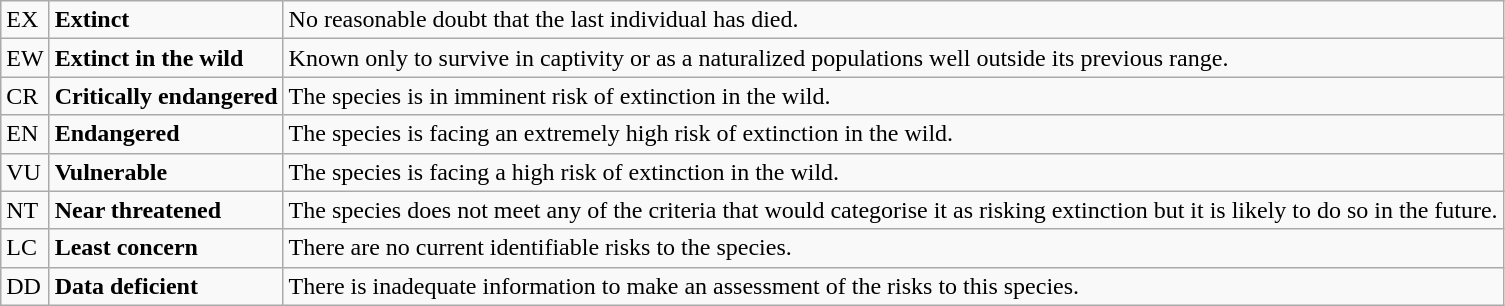<table class="wikitable" style="text-align:left">
<tr>
<td>EX</td>
<td><strong>Extinct</strong></td>
<td>No reasonable doubt that the last individual has died.</td>
</tr>
<tr>
<td>EW</td>
<td><strong>Extinct in the wild</strong></td>
<td>Known only to survive in captivity or as a naturalized populations well outside its previous range.</td>
</tr>
<tr>
<td>CR</td>
<td><strong>Critically endangered</strong></td>
<td>The species is in imminent risk of extinction in the wild.</td>
</tr>
<tr>
<td>EN</td>
<td><strong>Endangered</strong></td>
<td>The species is facing an extremely high risk of extinction in the wild.</td>
</tr>
<tr>
<td>VU</td>
<td><strong>Vulnerable</strong></td>
<td>The species is facing a high risk of extinction in the wild.</td>
</tr>
<tr>
<td>NT</td>
<td><strong>Near threatened</strong></td>
<td>The species does not meet any of the criteria that would categorise it as risking extinction but it is likely to do so in the future.</td>
</tr>
<tr>
<td>LC</td>
<td><strong>Least concern</strong></td>
<td>There are no current identifiable risks to the species.</td>
</tr>
<tr>
<td>DD</td>
<td><strong>Data deficient</strong></td>
<td>There is inadequate information to make an assessment of the risks to this species.</td>
</tr>
</table>
